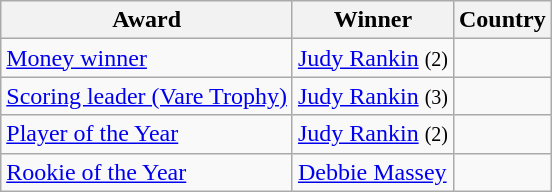<table class="wikitable">
<tr>
<th>Award</th>
<th>Winner</th>
<th>Country</th>
</tr>
<tr>
<td><a href='#'>Money winner</a></td>
<td><a href='#'>Judy Rankin</a> <small>(2)</small></td>
<td></td>
</tr>
<tr>
<td><a href='#'>Scoring leader (Vare Trophy)</a></td>
<td><a href='#'>Judy Rankin</a> <small>(3)</small></td>
<td></td>
</tr>
<tr>
<td><a href='#'>Player of the Year</a></td>
<td><a href='#'>Judy Rankin</a> <small>(2)</small></td>
<td></td>
</tr>
<tr>
<td><a href='#'>Rookie of the Year</a></td>
<td><a href='#'>Debbie Massey</a></td>
<td></td>
</tr>
</table>
